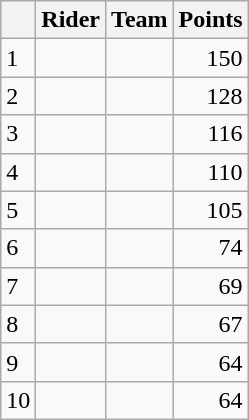<table class="wikitable">
<tr>
<th></th>
<th>Rider</th>
<th>Team</th>
<th>Points</th>
</tr>
<tr>
<td>1</td>
<td> </td>
<td></td>
<td align=right>150</td>
</tr>
<tr>
<td>2</td>
<td></td>
<td></td>
<td align=right>128</td>
</tr>
<tr>
<td>3</td>
<td></td>
<td></td>
<td align=right>116</td>
</tr>
<tr>
<td>4</td>
<td></td>
<td></td>
<td align=right>110</td>
</tr>
<tr>
<td>5</td>
<td> </td>
<td></td>
<td align=right>105</td>
</tr>
<tr>
<td>6</td>
<td></td>
<td></td>
<td align=right>74</td>
</tr>
<tr>
<td>7</td>
<td></td>
<td></td>
<td align=right>69</td>
</tr>
<tr>
<td>8</td>
<td></td>
<td></td>
<td align=right>67</td>
</tr>
<tr>
<td>9</td>
<td></td>
<td></td>
<td align=right>64</td>
</tr>
<tr>
<td>10</td>
<td></td>
<td></td>
<td align=right>64</td>
</tr>
</table>
